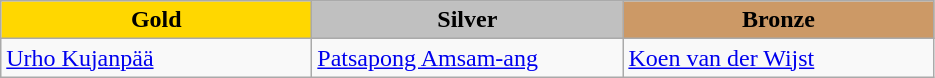<table class="wikitable" style="text-align:left">
<tr align="center">
<td width=200 bgcolor=gold><strong>Gold</strong></td>
<td width=200 bgcolor=silver><strong>Silver</strong></td>
<td width=200 bgcolor=CC9966><strong>Bronze</strong></td>
</tr>
<tr>
<td><a href='#'>Urho Kujanpää</a><br></td>
<td><a href='#'>Patsapong Amsam-ang</a><br></td>
<td><a href='#'>Koen van der Wijst</a><br></td>
</tr>
</table>
